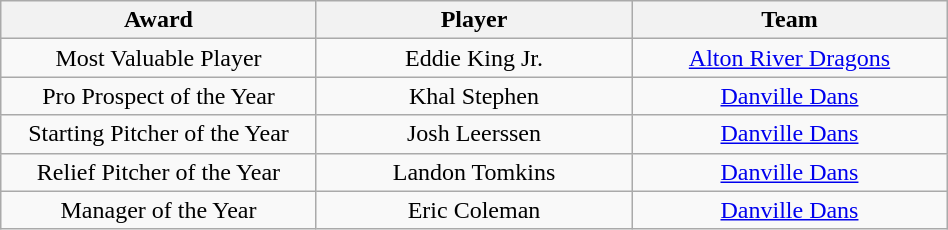<table class="wikitable"  style="width:50%; text-align:center;">
<tr>
<th style="width:25%;">Award</th>
<th style="width:25%;">Player</th>
<th style="width:25%;">Team</th>
</tr>
<tr>
<td>Most Valuable Player</td>
<td>Eddie King Jr.</td>
<td><a href='#'>Alton River Dragons</a></td>
</tr>
<tr>
<td>Pro Prospect of the Year</td>
<td>Khal Stephen</td>
<td><a href='#'>Danville Dans</a></td>
</tr>
<tr>
<td>Starting Pitcher of the Year</td>
<td>Josh Leerssen</td>
<td><a href='#'>Danville Dans</a></td>
</tr>
<tr>
<td>Relief Pitcher of the Year</td>
<td>Landon Tomkins</td>
<td><a href='#'>Danville Dans</a></td>
</tr>
<tr>
<td>Manager of the Year</td>
<td>Eric Coleman</td>
<td><a href='#'>Danville Dans</a></td>
</tr>
</table>
